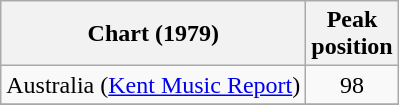<table class="wikitable sortable">
<tr>
<th>Chart (1979)</th>
<th>Peak<br>position</th>
</tr>
<tr>
<td>Australia (<a href='#'>Kent Music Report</a>)</td>
<td align="center">98</td>
</tr>
<tr>
</tr>
<tr>
</tr>
<tr>
</tr>
<tr>
</tr>
<tr>
</tr>
<tr>
</tr>
</table>
